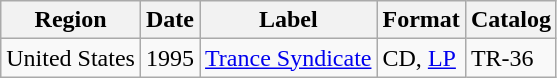<table class="wikitable">
<tr>
<th>Region</th>
<th>Date</th>
<th>Label</th>
<th>Format</th>
<th>Catalog</th>
</tr>
<tr>
<td>United States</td>
<td>1995</td>
<td><a href='#'>Trance Syndicate</a></td>
<td>CD, <a href='#'>LP</a></td>
<td>TR-36</td>
</tr>
</table>
